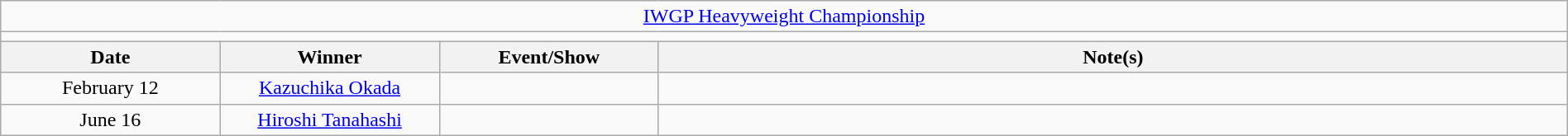<table class="wikitable" style="text-align:center; width:100%;">
<tr>
<td colspan="5"><a href='#'>IWGP Heavyweight Championship</a></td>
</tr>
<tr>
<td colspan="5"><strong></strong></td>
</tr>
<tr>
<th width=14%>Date</th>
<th width=14%>Winner</th>
<th width=14%>Event/Show</th>
<th width=58%>Note(s)</th>
</tr>
<tr>
<td>February 12</td>
<td><a href='#'>Kazuchika Okada</a></td>
<td></td>
<td align=left></td>
</tr>
<tr>
<td>June 16</td>
<td><a href='#'>Hiroshi Tanahashi</a></td>
<td></td>
<td align=left></td>
</tr>
</table>
